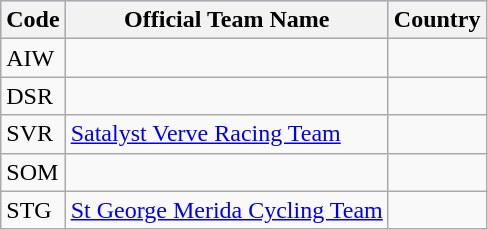<table class="wikitable">
<tr style="background:#ccf;">
<th>Code</th>
<th>Official Team Name</th>
<th>Country</th>
</tr>
<tr>
<td>AIW</td>
<td></td>
<td></td>
</tr>
<tr>
<td>DSR</td>
<td></td>
<td></td>
</tr>
<tr>
<td>SVR</td>
<td><a href='#'>Satalyst Verve Racing Team</a></td>
<td></td>
</tr>
<tr>
<td>SOM</td>
<td></td>
<td></td>
</tr>
<tr>
<td>STG</td>
<td><a href='#'>St George Merida Cycling Team</a></td>
<td></td>
</tr>
</table>
